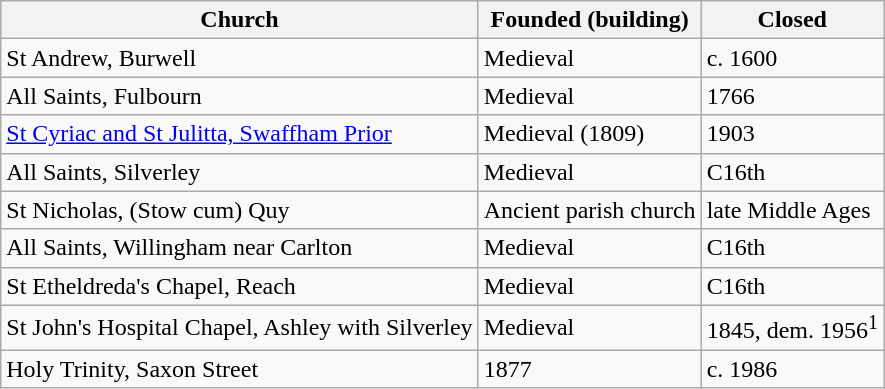<table class="wikitable">
<tr>
<th>Church</th>
<th>Founded (building)</th>
<th>Closed</th>
</tr>
<tr>
<td>St Andrew, Burwell</td>
<td>Medieval</td>
<td>c. 1600</td>
</tr>
<tr>
<td>All Saints, Fulbourn</td>
<td>Medieval</td>
<td>1766</td>
</tr>
<tr>
<td><a href='#'>St Cyriac and St Julitta, Swaffham Prior</a></td>
<td>Medieval (1809)</td>
<td>1903</td>
</tr>
<tr>
<td>All Saints, Silverley</td>
<td>Medieval</td>
<td>C16th</td>
</tr>
<tr>
<td>St Nicholas, (Stow cum) Quy</td>
<td>Ancient parish church</td>
<td>late Middle Ages</td>
</tr>
<tr>
<td>All Saints, Willingham near Carlton</td>
<td>Medieval</td>
<td>C16th</td>
</tr>
<tr>
<td>St Etheldreda's Chapel, Reach</td>
<td>Medieval</td>
<td>C16th</td>
</tr>
<tr>
<td>St John's Hospital Chapel, Ashley with Silverley</td>
<td>Medieval</td>
<td>1845, dem. 1956<sup>1</sup></td>
</tr>
<tr>
<td>Holy Trinity, Saxon Street</td>
<td>1877</td>
<td>c. 1986</td>
</tr>
</table>
